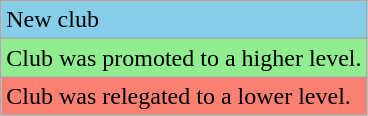<table class="wikitable">
<tr>
<td style="background:skyblue">New club</td>
</tr>
<tr>
<td style="background:lightgreen">Club was promoted to a higher level.</td>
</tr>
<tr>
<td style="background:salmon">Club was relegated to a lower level.</td>
</tr>
</table>
